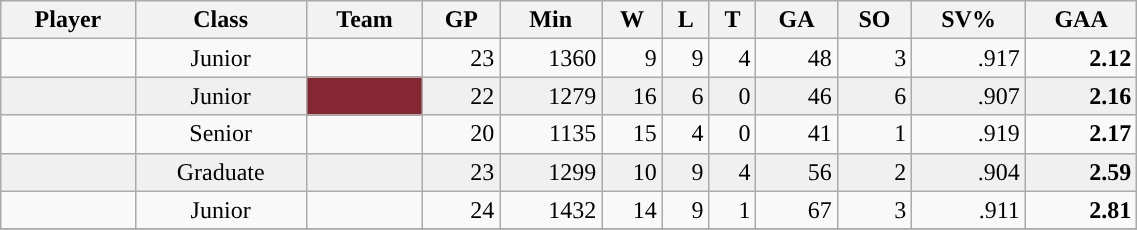<table class="wikitable sortable" style="text-align: center; "width=60%">
<tr>
<th>Player</th>
<th>Class</th>
<th>Team</th>
<th>GP</th>
<th>Min</th>
<th>W</th>
<th>L</th>
<th>T</th>
<th>GA</th>
<th>SO</th>
<th>SV%</th>
<th>GAA</th>
</tr>
<tr>
<td style="text-align: left"></td>
<td>Junior</td>
<td><strong><a href='#'></a></strong></td>
<td style="text-align: right">23</td>
<td style="text-align: right">1360</td>
<td style="text-align: right">9</td>
<td style="text-align: right">9</td>
<td style="text-align: right">4</td>
<td style="text-align: right">48</td>
<td style="text-align: right">3</td>
<td style="text-align: right">.917</td>
<td style="text-align: right"><strong>2.12</strong></td>
</tr>
<tr bgcolor=f0f0f0>
<td style="text-align: left"></td>
<td>Junior</td>
<td style="color:white; background:#862633; "><strong><a href='#'></a></strong></td>
<td style="text-align: right">22</td>
<td style="text-align: right">1279</td>
<td style="text-align: right">16</td>
<td style="text-align: right">6</td>
<td style="text-align: right">0</td>
<td style="text-align: right">46</td>
<td style="text-align: right">6</td>
<td style="text-align: right">.907</td>
<td style="text-align: right"><strong>2.16</strong></td>
</tr>
<tr>
<td style="text-align: left"></td>
<td>Senior</td>
<td><strong><a href='#'></a></strong></td>
<td style="text-align: right">20</td>
<td style="text-align: right">1135</td>
<td style="text-align: right">15</td>
<td style="text-align: right">4</td>
<td style="text-align: right">0</td>
<td style="text-align: right">41</td>
<td style="text-align: right">1</td>
<td style="text-align: right">.919</td>
<td style="text-align: right"><strong>2.17</strong></td>
</tr>
<tr bgcolor=f0f0f0>
<td style="text-align: left"></td>
<td>Graduate</td>
<td><strong><a href='#'></a></strong></td>
<td style="text-align: right">23</td>
<td style="text-align: right">1299</td>
<td style="text-align: right">10</td>
<td style="text-align: right">9</td>
<td style="text-align: right">4</td>
<td style="text-align: right">56</td>
<td style="text-align: right">2</td>
<td style="text-align: right">.904</td>
<td style="text-align: right"><strong>2.59</strong></td>
</tr>
<tr>
<td style="text-align: left"></td>
<td>Junior</td>
<td><strong><a href='#'></a></strong></td>
<td style="text-align: right">24</td>
<td style="text-align: right">1432</td>
<td style="text-align: right">14</td>
<td style="text-align: right">9</td>
<td style="text-align: right">1</td>
<td style="text-align: right">67</td>
<td style="text-align: right">3</td>
<td style="text-align: right">.911</td>
<td style="text-align: right"><strong>2.81</strong></td>
</tr>
<tr>
</tr>
</table>
